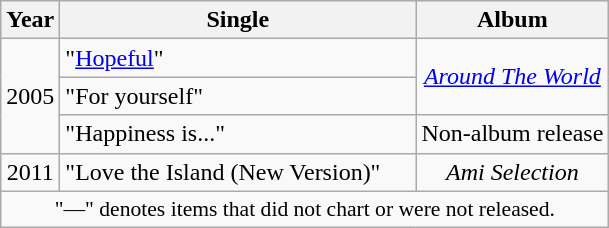<table class="wikitable" style="text-align:center;">
<tr>
<th>Year</th>
<th style="width:230px;">Single</th>
<th>Album</th>
</tr>
<tr>
<td rowspan="3">2005</td>
<td align="left">"<a href='#'>Hopeful</a>"</td>
<td rowspan="2"><em><a href='#'>Around The World</a></em></td>
</tr>
<tr>
<td align="left">"For yourself"</td>
</tr>
<tr>
<td align="left">"Happiness is..."</td>
<td>Non-album release</td>
</tr>
<tr>
<td>2011</td>
<td align="left">"Love the Island (New Version)"</td>
<td><em>Ami Selection</em></td>
</tr>
<tr>
<td colspan="13" style="text-align:center; font-size:90%;">"—" denotes items that did not chart or were not released.</td>
</tr>
</table>
